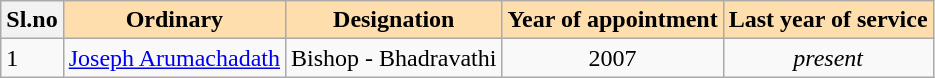<table class="wikitable">
<tr>
<th>Sl.no</th>
<th style="background: #ffdead;">Ordinary</th>
<th style="background: #ffdead;">Designation</th>
<th style="background: #ffdead;">Year of appointment</th>
<th style="background: #ffdead;">Last year of service</th>
</tr>
<tr>
<td>1</td>
<td><a href='#'>Joseph Arumachadath</a></td>
<td align="center">Bishop - Bhadravathi</td>
<td align="center">2007</td>
<td align="center"><em>present</em></td>
</tr>
</table>
